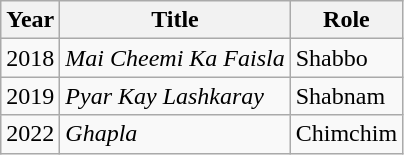<table class="wikitable sortable plainrowheaders">
<tr style="text-align:center;">
<th scope="col">Year</th>
<th scope="col">Title</th>
<th scope="col">Role</th>
</tr>
<tr>
<td>2018</td>
<td><em>Mai Cheemi Ka Faisla</em></td>
<td>Shabbo</td>
</tr>
<tr>
<td>2019</td>
<td><em>Pyar Kay Lashkaray</em></td>
<td>Shabnam</td>
</tr>
<tr>
<td>2022</td>
<td><em>Ghapla</em></td>
<td>Chimchim</td>
</tr>
</table>
